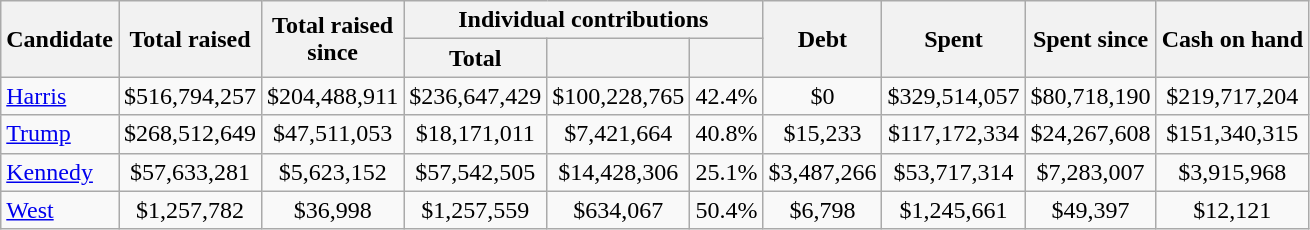<table class="wikitable sortable" style="text-align:center;">
<tr>
<th scope="col" rowspan=2>Candidate</th>
<th scope="col" data-sort-type=currency rowspan=2>Total raised</th>
<th scope="col" data-sort-type=currency rowspan=2>Total raised<br>since </th>
<th scope="col" colspan=3>Individual contributions</th>
<th scope="col" data-sort-type=currency rowspan=2>Debt</th>
<th scope="col" data-sort-type=currency rowspan=2>Spent</th>
<th scope="col" data-sort-type=currency rowspan=2>Spent since<br></th>
<th scope="col" data-sort-type=currency rowspan=2>Cash on hand</th>
</tr>
<tr>
<th scope="col" data-sort-type=currency>Total</th>
<th scope="col" data-sort-type=currency></th>
<th scope="col" data-sort-type=number></th>
</tr>
<tr>
<td style="text-align: left;"><a href='#'>Harris</a></td>
<td>$516,794,257</td>
<td>$204,488,911</td>
<td>$236,647,429</td>
<td>$100,228,765</td>
<td>42.4%</td>
<td>$0</td>
<td>$329,514,057</td>
<td>$80,718,190</td>
<td>$219,717,204</td>
</tr>
<tr>
<td style="text-align: left;"><a href='#'>Trump</a></td>
<td>$268,512,649</td>
<td>$47,511,053</td>
<td>$18,171,011</td>
<td>$7,421,664</td>
<td>40.8%</td>
<td>$15,233</td>
<td>$117,172,334</td>
<td>$24,267,608</td>
<td>$151,340,315</td>
</tr>
<tr>
<td style="text-align: left;"><a href='#'>Kennedy</a></td>
<td>$57,633,281</td>
<td>$5,623,152</td>
<td>$57,542,505</td>
<td>$14,428,306</td>
<td>25.1%</td>
<td>$3,487,266</td>
<td>$53,717,314</td>
<td>$7,283,007</td>
<td>$3,915,968</td>
</tr>
<tr>
<td style="text-align: left;"><a href='#'>West</a></td>
<td>$1,257,782</td>
<td>$36,998</td>
<td>$1,257,559</td>
<td>$634,067</td>
<td>50.4%</td>
<td>$6,798</td>
<td>$1,245,661</td>
<td>$49,397</td>
<td>$12,121</td>
</tr>
</table>
